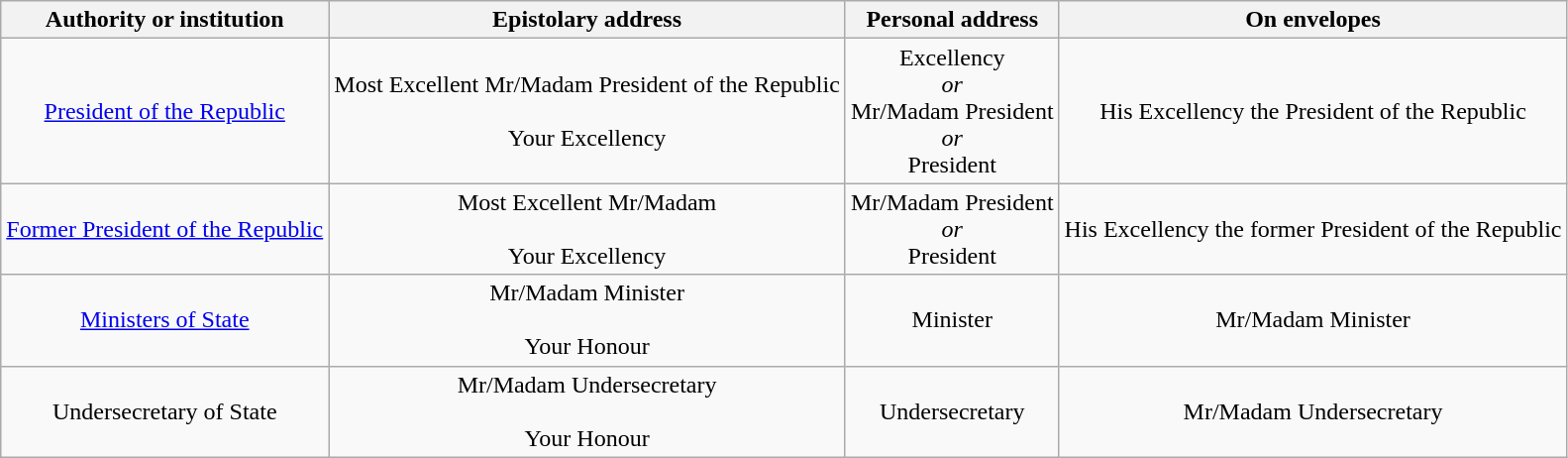<table class="wikitable" style="text-align: center">
<tr>
<th>Authority or institution</th>
<th>Epistolary address</th>
<th>Personal address</th>
<th>On envelopes</th>
</tr>
<tr>
<td><a href='#'>President of the Republic</a></td>
<td>Most Excellent Mr/Madam President of the Republic<br><br>Your Excellency</td>
<td>Excellency<br><em>or</em><br>Mr/Madam President<br><em>or</em><br>President</td>
<td>His Excellency the President of the Republic</td>
</tr>
<tr>
<td><a href='#'>Former President of the Republic</a></td>
<td>Most Excellent Mr/Madam<br><br>Your Excellency</td>
<td>Mr/Madam President<br><em>or</em><br>President</td>
<td>His Excellency the former President of the Republic</td>
</tr>
<tr>
<td><a href='#'>Ministers of State</a></td>
<td>Mr/Madam Minister<br><br>Your Honour</td>
<td>Minister</td>
<td>Mr/Madam Minister</td>
</tr>
<tr>
<td>Undersecretary of State</td>
<td>Mr/Madam Undersecretary<br><br>Your Honour</td>
<td>Undersecretary</td>
<td>Mr/Madam Undersecretary</td>
</tr>
</table>
